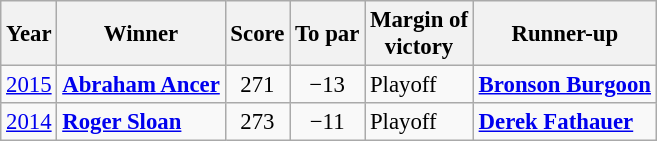<table class=wikitable style=font-size:95%>
<tr>
<th>Year</th>
<th>Winner</th>
<th>Score</th>
<th>To par</th>
<th>Margin of<br>victory</th>
<th>Runner-up</th>
</tr>
<tr>
<td><a href='#'>2015</a></td>
<td> <strong><a href='#'>Abraham Ancer</a></strong></td>
<td align=center>271</td>
<td align=center>−13</td>
<td>Playoff</td>
<td> <strong><a href='#'>Bronson Burgoon</a></strong></td>
</tr>
<tr>
<td><a href='#'>2014</a></td>
<td> <strong><a href='#'>Roger Sloan</a></strong></td>
<td align=center>273</td>
<td align=center>−11</td>
<td>Playoff</td>
<td> <strong><a href='#'>Derek Fathauer</a></strong></td>
</tr>
</table>
